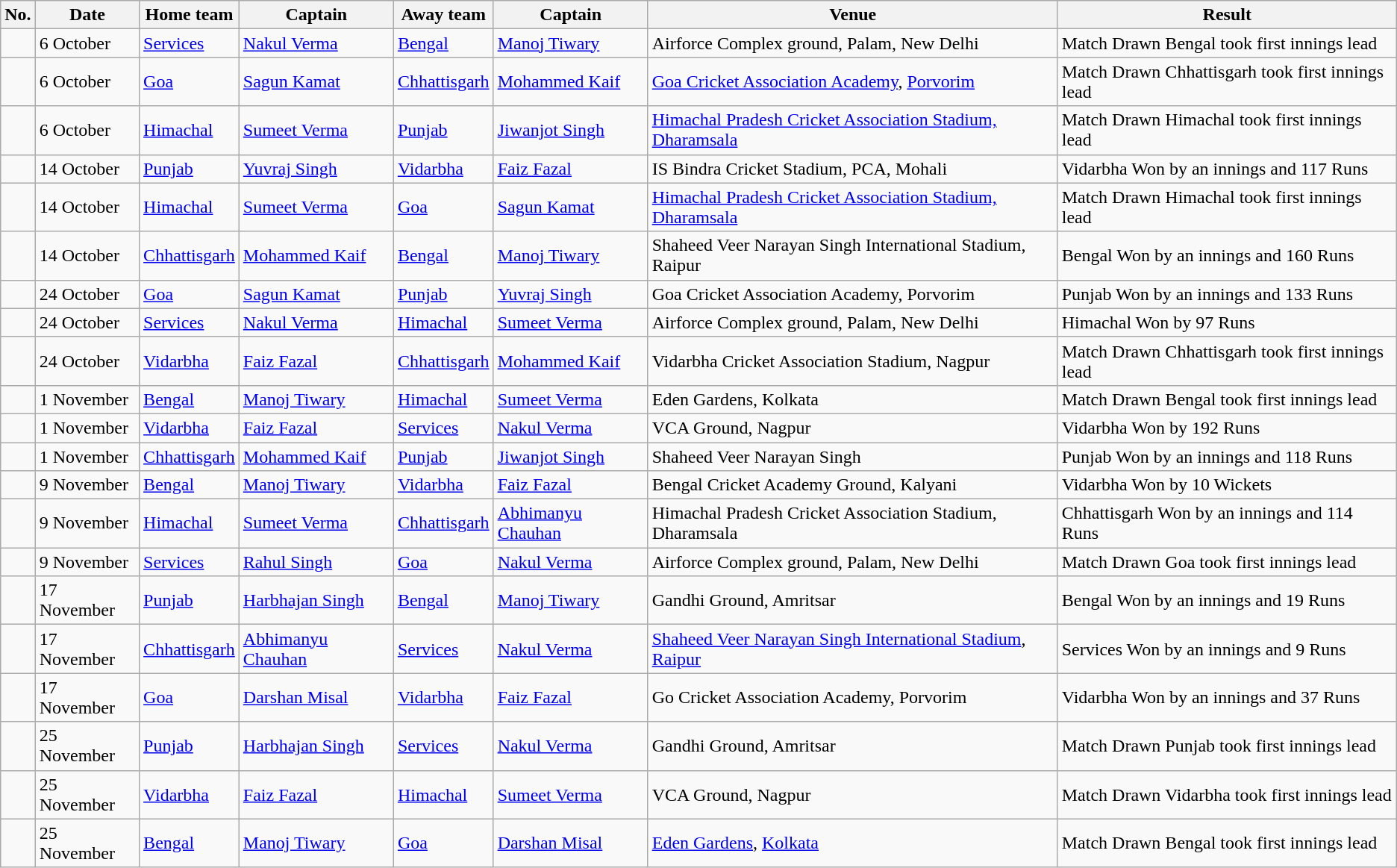<table class="wikitable collapsible collapsed">
<tr>
<th>No.</th>
<th>Date</th>
<th>Home team</th>
<th>Captain</th>
<th>Away team</th>
<th>Captain</th>
<th>Venue</th>
<th>Result</th>
</tr>
<tr>
<td> </td>
<td>6 October</td>
<td><a href='#'>Services</a></td>
<td><a href='#'>Nakul Verma</a></td>
<td><a href='#'>Bengal</a></td>
<td><a href='#'>Manoj Tiwary</a></td>
<td>Airforce Complex ground, Palam, New Delhi</td>
<td>Match Drawn Bengal took first innings lead</td>
</tr>
<tr>
<td> </td>
<td>6 October</td>
<td><a href='#'>Goa</a></td>
<td><a href='#'>Sagun Kamat</a></td>
<td><a href='#'>Chhattisgarh</a></td>
<td><a href='#'>Mohammed Kaif</a></td>
<td><a href='#'>Goa Cricket Association Academy</a>, <a href='#'>Porvorim</a></td>
<td>Match Drawn Chhattisgarh took first innings lead</td>
</tr>
<tr>
<td> </td>
<td>6 October</td>
<td><a href='#'>Himachal</a></td>
<td><a href='#'>Sumeet Verma</a></td>
<td><a href='#'>Punjab</a></td>
<td><a href='#'>Jiwanjot Singh</a></td>
<td><a href='#'>Himachal Pradesh Cricket Association Stadium, Dharamsala</a></td>
<td>Match Drawn Himachal took first innings lead</td>
</tr>
<tr>
<td> </td>
<td>14 October</td>
<td><a href='#'>Punjab</a></td>
<td><a href='#'>Yuvraj Singh</a></td>
<td><a href='#'>Vidarbha</a></td>
<td><a href='#'>Faiz Fazal</a></td>
<td>IS Bindra Cricket Stadium, PCA, Mohali</td>
<td>Vidarbha Won by an innings and 117 Runs</td>
</tr>
<tr>
<td> </td>
<td>14 October</td>
<td><a href='#'>Himachal</a></td>
<td><a href='#'>Sumeet Verma</a></td>
<td><a href='#'>Goa</a></td>
<td><a href='#'>Sagun Kamat</a></td>
<td><a href='#'>Himachal Pradesh Cricket Association Stadium, Dharamsala</a></td>
<td>Match Drawn Himachal took first innings lead</td>
</tr>
<tr>
<td> </td>
<td>14 October</td>
<td><a href='#'>Chhattisgarh</a></td>
<td><a href='#'>Mohammed Kaif</a></td>
<td><a href='#'>Bengal</a></td>
<td><a href='#'>Manoj Tiwary</a></td>
<td>Shaheed Veer Narayan Singh International Stadium, Raipur</td>
<td>Bengal Won by an innings and 160 Runs</td>
</tr>
<tr>
<td> </td>
<td>24 October</td>
<td><a href='#'>Goa</a></td>
<td><a href='#'>Sagun Kamat</a></td>
<td><a href='#'>Punjab</a></td>
<td><a href='#'>Yuvraj Singh</a></td>
<td>Goa Cricket Association Academy, Porvorim</td>
<td>Punjab Won by an innings and 133 Runs</td>
</tr>
<tr>
<td> </td>
<td>24 October</td>
<td><a href='#'>Services</a></td>
<td><a href='#'>Nakul Verma</a></td>
<td><a href='#'>Himachal</a></td>
<td><a href='#'>Sumeet Verma</a></td>
<td>Airforce Complex ground, Palam, New Delhi</td>
<td>Himachal Won by 97 Runs</td>
</tr>
<tr>
<td> </td>
<td>24 October</td>
<td><a href='#'>Vidarbha</a></td>
<td><a href='#'>Faiz Fazal</a></td>
<td><a href='#'>Chhattisgarh</a></td>
<td><a href='#'>Mohammed Kaif</a></td>
<td>Vidarbha Cricket Association Stadium, Nagpur</td>
<td>Match Drawn Chhattisgarh took first innings lead</td>
</tr>
<tr>
<td> </td>
<td>1 November</td>
<td><a href='#'>Bengal</a></td>
<td><a href='#'>Manoj Tiwary</a></td>
<td><a href='#'>Himachal</a></td>
<td><a href='#'>Sumeet Verma</a></td>
<td>Eden Gardens, Kolkata</td>
<td>Match Drawn Bengal took first innings lead</td>
</tr>
<tr>
<td> </td>
<td>1 November</td>
<td><a href='#'>Vidarbha</a></td>
<td><a href='#'>Faiz Fazal</a></td>
<td><a href='#'>Services</a></td>
<td><a href='#'>Nakul Verma</a></td>
<td>VCA Ground, Nagpur</td>
<td>Vidarbha Won by 192 Runs</td>
</tr>
<tr>
<td> </td>
<td>1 November</td>
<td><a href='#'>Chhattisgarh</a></td>
<td><a href='#'>Mohammed Kaif</a></td>
<td><a href='#'>Punjab</a></td>
<td><a href='#'>Jiwanjot Singh</a></td>
<td>Shaheed Veer Narayan Singh</td>
<td>Punjab Won by an innings and 118 Runs</td>
</tr>
<tr>
<td> </td>
<td>9 November</td>
<td><a href='#'>Bengal</a></td>
<td><a href='#'>Manoj Tiwary</a></td>
<td><a href='#'>Vidarbha</a></td>
<td><a href='#'>Faiz Fazal</a></td>
<td>Bengal Cricket Academy Ground, Kalyani</td>
<td>Vidarbha Won by 10 Wickets</td>
</tr>
<tr>
<td> </td>
<td>9 November</td>
<td><a href='#'>Himachal</a></td>
<td><a href='#'>Sumeet Verma</a></td>
<td><a href='#'>Chhattisgarh</a></td>
<td><a href='#'>Abhimanyu Chauhan</a></td>
<td>Himachal Pradesh Cricket Association Stadium, Dharamsala</td>
<td>Chhattisgarh Won by an innings and 114 Runs</td>
</tr>
<tr>
<td> </td>
<td>9 November</td>
<td><a href='#'>Services</a></td>
<td><a href='#'>Rahul Singh</a></td>
<td><a href='#'>Goa</a></td>
<td><a href='#'>Nakul Verma</a></td>
<td>Airforce Complex ground, Palam, New Delhi</td>
<td>Match Drawn Goa took first innings lead</td>
</tr>
<tr>
<td> </td>
<td>17 November</td>
<td><a href='#'>Punjab</a></td>
<td><a href='#'>Harbhajan Singh</a></td>
<td><a href='#'>Bengal</a></td>
<td><a href='#'>Manoj Tiwary</a></td>
<td>Gandhi Ground, Amritsar</td>
<td>Bengal Won by an innings and 19 Runs</td>
</tr>
<tr>
<td> </td>
<td>17 November</td>
<td><a href='#'>Chhattisgarh</a></td>
<td><a href='#'>Abhimanyu Chauhan</a></td>
<td><a href='#'>Services</a></td>
<td><a href='#'>Nakul Verma</a></td>
<td><a href='#'>Shaheed Veer Narayan Singh International Stadium</a>, <a href='#'>Raipur</a></td>
<td>Services Won by an innings and 9 Runs</td>
</tr>
<tr>
<td> </td>
<td>17 November</td>
<td><a href='#'>Goa</a></td>
<td><a href='#'>Darshan Misal</a></td>
<td><a href='#'>Vidarbha</a></td>
<td><a href='#'>Faiz Fazal</a></td>
<td>Go Cricket Association Academy, Porvorim</td>
<td>Vidarbha Won by an innings and 37 Runs</td>
</tr>
<tr>
<td> </td>
<td>25 November</td>
<td><a href='#'>Punjab</a></td>
<td><a href='#'>Harbhajan Singh</a></td>
<td><a href='#'>Services</a></td>
<td><a href='#'>Nakul Verma</a></td>
<td>Gandhi Ground, Amritsar</td>
<td>Match Drawn Punjab took first innings lead</td>
</tr>
<tr>
<td> </td>
<td>25 November</td>
<td><a href='#'>Vidarbha</a></td>
<td><a href='#'>Faiz Fazal</a></td>
<td><a href='#'>Himachal</a></td>
<td><a href='#'>Sumeet Verma</a></td>
<td>VCA Ground, Nagpur</td>
<td>Match Drawn Vidarbha took first innings lead</td>
</tr>
<tr>
<td> </td>
<td>25 November</td>
<td><a href='#'>Bengal</a></td>
<td><a href='#'>Manoj Tiwary</a></td>
<td><a href='#'>Goa</a></td>
<td><a href='#'>Darshan Misal</a></td>
<td><a href='#'>Eden Gardens</a>, <a href='#'>Kolkata</a></td>
<td>Match Drawn Bengal took first innings lead</td>
</tr>
</table>
